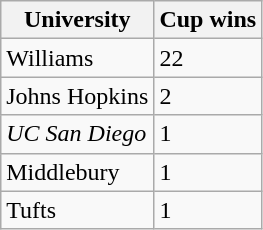<table class="wikitable sortable">
<tr>
<th>University</th>
<th>Cup wins</th>
</tr>
<tr>
<td>Williams</td>
<td>22</td>
</tr>
<tr>
<td>Johns Hopkins</td>
<td>2</td>
</tr>
<tr>
<td><em>UC San Diego</em></td>
<td>1</td>
</tr>
<tr>
<td>Middlebury</td>
<td>1</td>
</tr>
<tr>
<td>Tufts</td>
<td>1</td>
</tr>
</table>
